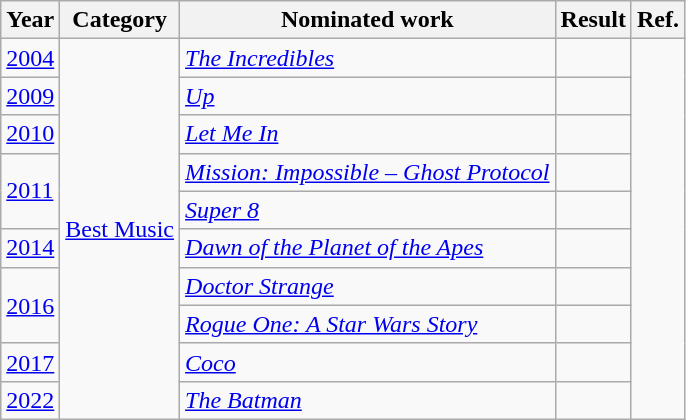<table class="wikitable">
<tr>
<th>Year</th>
<th>Category</th>
<th>Nominated work</th>
<th>Result</th>
<th>Ref.</th>
</tr>
<tr>
<td><a href='#'>2004</a></td>
<td rowspan="10"><a href='#'>Best Music</a></td>
<td><em><a href='#'>The Incredibles</a></em></td>
<td></td>
<td align="center" rowspan="10"></td>
</tr>
<tr>
<td><a href='#'>2009</a></td>
<td><em><a href='#'>Up</a></em></td>
<td></td>
</tr>
<tr>
<td><a href='#'>2010</a></td>
<td><em><a href='#'>Let Me In</a></em></td>
<td></td>
</tr>
<tr>
<td rowspan="2"><a href='#'>2011</a></td>
<td><em><a href='#'>Mission: Impossible – Ghost Protocol</a></em></td>
<td></td>
</tr>
<tr>
<td><em><a href='#'>Super 8</a></em></td>
<td></td>
</tr>
<tr>
<td><a href='#'>2014</a></td>
<td><em><a href='#'>Dawn of the Planet of the Apes</a></em></td>
<td></td>
</tr>
<tr>
<td rowspan="2"><a href='#'>2016</a></td>
<td><em><a href='#'>Doctor Strange</a></em></td>
<td></td>
</tr>
<tr>
<td><em><a href='#'>Rogue One: A Star Wars Story</a></em></td>
<td></td>
</tr>
<tr>
<td><a href='#'>2017</a></td>
<td><em><a href='#'>Coco</a></em></td>
<td></td>
</tr>
<tr>
<td><a href='#'>2022</a></td>
<td><em><a href='#'>The Batman</a></em></td>
<td></td>
</tr>
</table>
